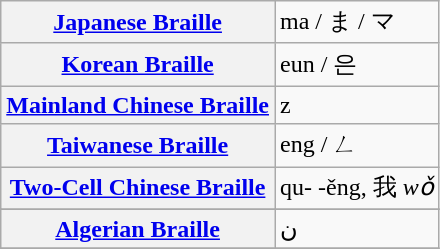<table class="wikitable">
<tr>
<th align=left><a href='#'>Japanese Braille</a></th>
<td>ma / ま / マ </td>
</tr>
<tr>
<th align=left><a href='#'>Korean Braille</a></th>
<td>eun / 은 </td>
</tr>
<tr>
<th align=left><a href='#'>Mainland Chinese Braille</a></th>
<td>z </td>
</tr>
<tr>
<th align=left><a href='#'>Taiwanese Braille</a></th>
<td>eng / ㄥ</td>
</tr>
<tr>
<th align=left><a href='#'>Two-Cell Chinese Braille</a></th>
<td>qu- -ěng, 我 <em>wǒ</em></td>
</tr>
<tr>
</tr>
<tr>
</tr>
<tr>
<th align=left><a href='#'>Algerian Braille</a></th>
<td>ن ‎</td>
</tr>
<tr>
</tr>
</table>
